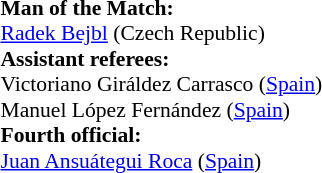<table style="width:100%;font-size:90%">
<tr>
<td><br><strong>Man of the Match:</strong>
<br><a href='#'>Radek Bejbl</a> (Czech Republic)<br><strong>Assistant referees:</strong>
<br>Victoriano Giráldez Carrasco (<a href='#'>Spain</a>)
<br>Manuel López Fernández (<a href='#'>Spain</a>)
<br><strong>Fourth official:</strong>
<br><a href='#'>Juan Ansuátegui Roca</a> (<a href='#'>Spain</a>)</td>
</tr>
</table>
